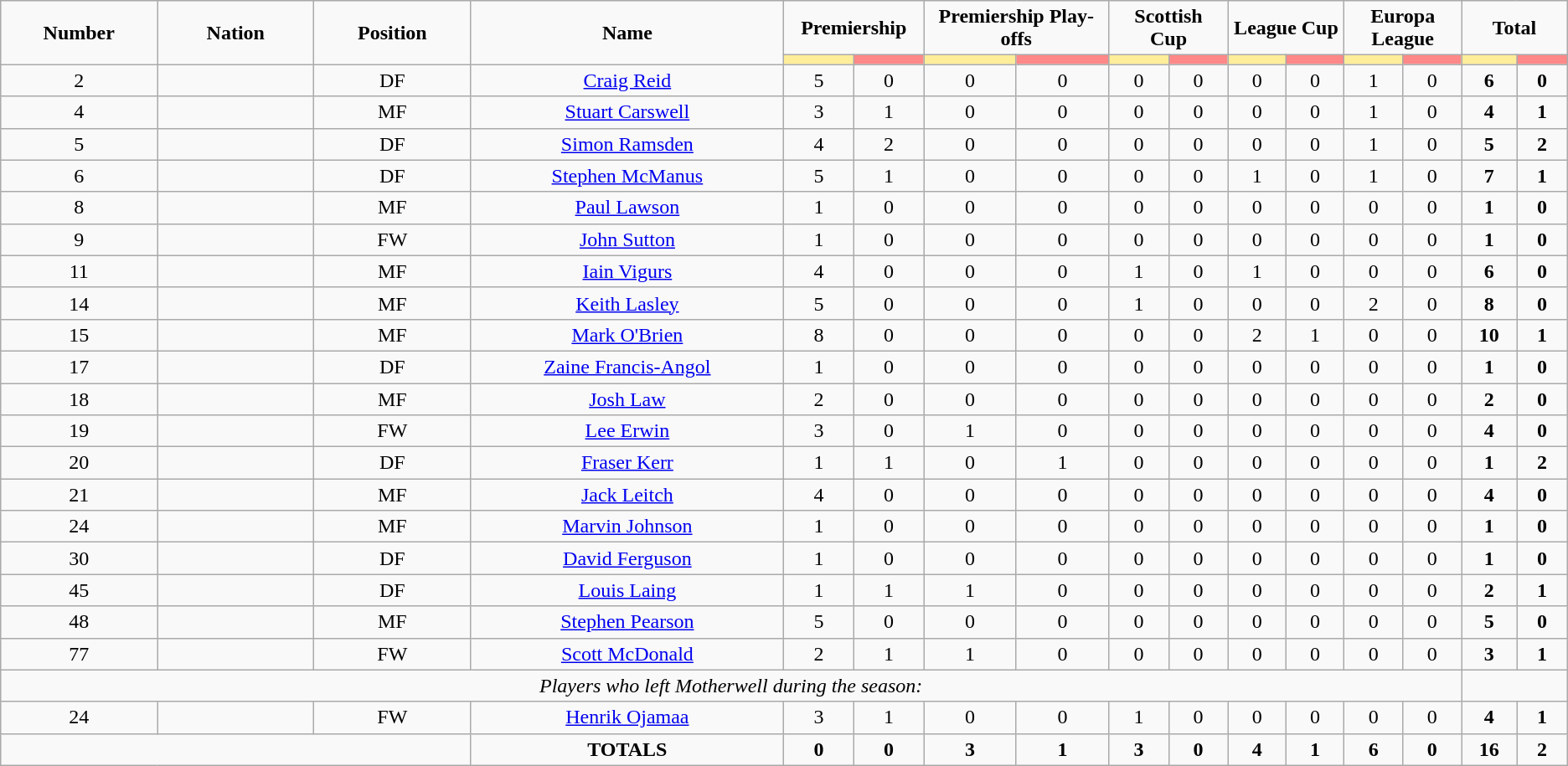<table class="wikitable" style="font-size: 100%; text-align: center;">
<tr>
<td rowspan="2" width="10%" align="center"><strong>Number</strong></td>
<td rowspan="2" width="10%" align="center"><strong>Nation</strong></td>
<td rowspan="2" width="10%" align="center"><strong>Position</strong></td>
<td rowspan="2" width="20%" align="center"><strong>Name</strong></td>
<td colspan="2" align="center"><strong>Premiership</strong></td>
<td colspan="2" align="center"><strong>Premiership Play-offs</strong></td>
<td colspan="2" align="center"><strong>Scottish Cup</strong></td>
<td colspan="2" align="center"><strong>League Cup</strong></td>
<td colspan="2" align="center"><strong>Europa League</strong></td>
<td colspan="2" align="center"><strong>Total </strong></td>
</tr>
<tr>
<th width=60 style="background: #FFEE99"></th>
<th width=60 style="background: #FF8888"></th>
<th width=100 style="background: #FFEE99"></th>
<th width=100 style="background: #FF8888"></th>
<th width=60 style="background: #FFEE99"></th>
<th width=60 style="background: #FF8888"></th>
<th width=60 style="background: #FFEE99"></th>
<th width=60 style="background: #FF8888"></th>
<th width=60 style="background: #FFEE99"></th>
<th width=60 style="background: #FF8888"></th>
<th width=60 style="background: #FFEE99"></th>
<th width=60 style="background: #FF8888"></th>
</tr>
<tr>
<td>2</td>
<td></td>
<td>DF</td>
<td><a href='#'>Craig Reid</a></td>
<td>5</td>
<td>0</td>
<td>0</td>
<td>0</td>
<td>0</td>
<td>0</td>
<td>0</td>
<td>0</td>
<td>1</td>
<td>0</td>
<td><strong>6</strong></td>
<td><strong>0</strong></td>
</tr>
<tr>
<td>4</td>
<td></td>
<td>MF</td>
<td><a href='#'>Stuart Carswell</a></td>
<td>3</td>
<td>1</td>
<td>0</td>
<td>0</td>
<td>0</td>
<td>0</td>
<td>0</td>
<td>0</td>
<td>1</td>
<td>0</td>
<td><strong>4</strong></td>
<td><strong>1</strong></td>
</tr>
<tr>
<td>5</td>
<td></td>
<td>DF</td>
<td><a href='#'>Simon Ramsden</a></td>
<td>4</td>
<td>2</td>
<td>0</td>
<td>0</td>
<td>0</td>
<td>0</td>
<td>0</td>
<td>0</td>
<td>1</td>
<td>0</td>
<td><strong>5</strong></td>
<td><strong>2</strong></td>
</tr>
<tr>
<td>6</td>
<td></td>
<td>DF</td>
<td><a href='#'>Stephen McManus</a></td>
<td>5</td>
<td>1</td>
<td>0</td>
<td>0</td>
<td>0</td>
<td>0</td>
<td>1</td>
<td>0</td>
<td>1</td>
<td>0</td>
<td><strong>7</strong></td>
<td><strong>1</strong></td>
</tr>
<tr>
<td>8</td>
<td></td>
<td>MF</td>
<td><a href='#'>Paul Lawson</a></td>
<td>1</td>
<td>0</td>
<td>0</td>
<td>0</td>
<td>0</td>
<td>0</td>
<td>0</td>
<td>0</td>
<td>0</td>
<td>0</td>
<td><strong>1</strong></td>
<td><strong>0</strong></td>
</tr>
<tr>
<td>9</td>
<td></td>
<td>FW</td>
<td><a href='#'>John Sutton</a></td>
<td>1</td>
<td>0</td>
<td>0</td>
<td>0</td>
<td>0</td>
<td>0</td>
<td>0</td>
<td>0</td>
<td>0</td>
<td>0</td>
<td><strong>1</strong></td>
<td><strong>0</strong></td>
</tr>
<tr>
<td>11</td>
<td></td>
<td>MF</td>
<td><a href='#'>Iain Vigurs</a></td>
<td>4</td>
<td>0</td>
<td>0</td>
<td>0</td>
<td>1</td>
<td>0</td>
<td>1</td>
<td>0</td>
<td>0</td>
<td>0</td>
<td><strong>6</strong></td>
<td><strong>0</strong></td>
</tr>
<tr>
<td>14</td>
<td></td>
<td>MF</td>
<td><a href='#'>Keith Lasley</a></td>
<td>5</td>
<td>0</td>
<td>0</td>
<td>0</td>
<td>1</td>
<td>0</td>
<td>0</td>
<td>0</td>
<td>2</td>
<td>0</td>
<td><strong>8</strong></td>
<td><strong>0</strong></td>
</tr>
<tr>
<td>15</td>
<td></td>
<td>MF</td>
<td><a href='#'>Mark O'Brien</a></td>
<td>8</td>
<td>0</td>
<td>0</td>
<td>0</td>
<td>0</td>
<td>0</td>
<td>2</td>
<td>1</td>
<td>0</td>
<td>0</td>
<td><strong>10</strong></td>
<td><strong>1</strong></td>
</tr>
<tr>
<td>17</td>
<td></td>
<td>DF</td>
<td><a href='#'>Zaine Francis-Angol</a></td>
<td>1</td>
<td>0</td>
<td>0</td>
<td>0</td>
<td>0</td>
<td>0</td>
<td>0</td>
<td>0</td>
<td>0</td>
<td>0</td>
<td><strong>1</strong></td>
<td><strong>0</strong></td>
</tr>
<tr>
<td>18</td>
<td></td>
<td>MF</td>
<td><a href='#'>Josh Law</a></td>
<td>2</td>
<td>0</td>
<td>0</td>
<td>0</td>
<td>0</td>
<td>0</td>
<td>0</td>
<td>0</td>
<td>0</td>
<td>0</td>
<td><strong>2</strong></td>
<td><strong>0</strong></td>
</tr>
<tr>
<td>19</td>
<td></td>
<td>FW</td>
<td><a href='#'>Lee Erwin</a></td>
<td>3</td>
<td>0</td>
<td>1</td>
<td>0</td>
<td>0</td>
<td>0</td>
<td>0</td>
<td>0</td>
<td>0</td>
<td>0</td>
<td><strong>4</strong></td>
<td><strong>0</strong></td>
</tr>
<tr>
<td>20</td>
<td></td>
<td>DF</td>
<td><a href='#'>Fraser Kerr</a></td>
<td>1</td>
<td>1</td>
<td>0</td>
<td>1</td>
<td>0</td>
<td>0</td>
<td>0</td>
<td>0</td>
<td>0</td>
<td>0</td>
<td><strong>1</strong></td>
<td><strong>2</strong></td>
</tr>
<tr>
<td>21</td>
<td></td>
<td>MF</td>
<td><a href='#'>Jack Leitch</a></td>
<td>4</td>
<td>0</td>
<td>0</td>
<td>0</td>
<td>0</td>
<td>0</td>
<td>0</td>
<td>0</td>
<td>0</td>
<td>0</td>
<td><strong>4</strong></td>
<td><strong>0</strong></td>
</tr>
<tr>
<td>24</td>
<td></td>
<td>MF</td>
<td><a href='#'>Marvin Johnson</a></td>
<td>1</td>
<td>0</td>
<td>0</td>
<td>0</td>
<td>0</td>
<td>0</td>
<td>0</td>
<td>0</td>
<td>0</td>
<td>0</td>
<td><strong>1</strong></td>
<td><strong>0</strong></td>
</tr>
<tr>
<td>30</td>
<td></td>
<td>DF</td>
<td><a href='#'>David Ferguson</a></td>
<td>1</td>
<td>0</td>
<td>0</td>
<td>0</td>
<td>0</td>
<td>0</td>
<td>0</td>
<td>0</td>
<td>0</td>
<td>0</td>
<td><strong>1</strong></td>
<td><strong>0</strong></td>
</tr>
<tr>
<td>45</td>
<td></td>
<td>DF</td>
<td><a href='#'>Louis Laing</a></td>
<td>1</td>
<td>1</td>
<td>1</td>
<td>0</td>
<td>0</td>
<td>0</td>
<td>0</td>
<td>0</td>
<td>0</td>
<td>0</td>
<td><strong>2</strong></td>
<td><strong>1</strong></td>
</tr>
<tr>
<td>48</td>
<td></td>
<td>MF</td>
<td><a href='#'>Stephen Pearson</a></td>
<td>5</td>
<td>0</td>
<td>0</td>
<td>0</td>
<td>0</td>
<td>0</td>
<td>0</td>
<td>0</td>
<td>0</td>
<td>0</td>
<td><strong>5</strong></td>
<td><strong>0</strong></td>
</tr>
<tr>
<td>77</td>
<td></td>
<td>FW</td>
<td><a href='#'>Scott McDonald</a></td>
<td>2</td>
<td>1</td>
<td>1</td>
<td>0</td>
<td>0</td>
<td>0</td>
<td>0</td>
<td>0</td>
<td>0</td>
<td>0</td>
<td><strong>3</strong></td>
<td><strong>1</strong></td>
</tr>
<tr>
<td colspan="14"><em>Players who left Motherwell during the season:</em></td>
</tr>
<tr>
<td>24</td>
<td></td>
<td>FW</td>
<td><a href='#'>Henrik Ojamaa</a></td>
<td>3</td>
<td>1</td>
<td>0</td>
<td>0</td>
<td>1</td>
<td>0</td>
<td>0</td>
<td>0</td>
<td>0</td>
<td>0</td>
<td><strong>4</strong></td>
<td><strong>1</strong></td>
</tr>
<tr>
<td colspan="3"></td>
<td><strong>TOTALS</strong></td>
<td><strong>0</strong></td>
<td><strong>0</strong></td>
<td><strong>3</strong></td>
<td><strong>1</strong></td>
<td><strong>3</strong></td>
<td><strong>0</strong></td>
<td><strong>4</strong></td>
<td><strong>1</strong></td>
<td><strong>6</strong></td>
<td><strong>0</strong></td>
<td><strong>16</strong></td>
<td><strong>2</strong></td>
</tr>
</table>
